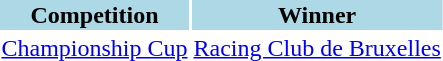<table>
<tr style="background:lightblue;">
<th>Competition</th>
<th>Winner</th>
</tr>
<tr>
<td><a href='#'>Championship Cup</a></td>
<td><a href='#'>Racing Club de Bruxelles</a></td>
</tr>
</table>
